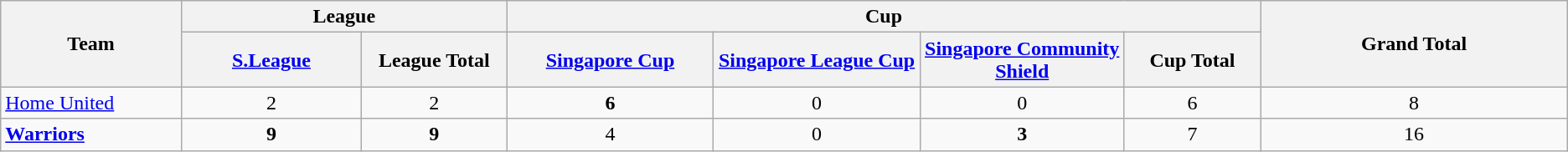<table class="wikitable sortable">
<tr>
<th rowspan=2 width=5% class="sortable">Team</th>
<th colspan=2 width=20% class="unsortable">League</th>
<th colspan=4 width=20% class="unsortable">Cup</th>
<th rowspan=2 width=9% class="sortable">Grand Total</th>
</tr>
<tr>
<th width=5% class="sortable"><a href='#'>S.League</a></th>
<th width=4% class="sortable">League Total</th>
<th width=6% class="sortable"><a href='#'>Singapore Cup</a></th>
<th width=6% class="sortable"><a href='#'>Singapore League Cup</a></th>
<th width=5% class="sortable"><a href='#'>Singapore Community Shield</a></th>
<th width=4% class="sortable">Cup Total</th>
</tr>
<tr>
<td><a href='#'>Home United</a></td>
<td align=center>2</td>
<td align=center>2</td>
<td align=center><strong>6</strong></td>
<td align=center>0</td>
<td align=center>0</td>
<td align=center>6</td>
<td align=center>8</td>
</tr>
<tr>
<td><strong><a href='#'>Warriors</a></strong></td>
<td align=center><strong>9</strong></td>
<td align=center><strong>9</strong></td>
<td align=center>4</td>
<td align=center>0</td>
<td align=center><strong>3</strong></td>
<td align=center>7</td>
<td align=center>16</td>
</tr>
</table>
